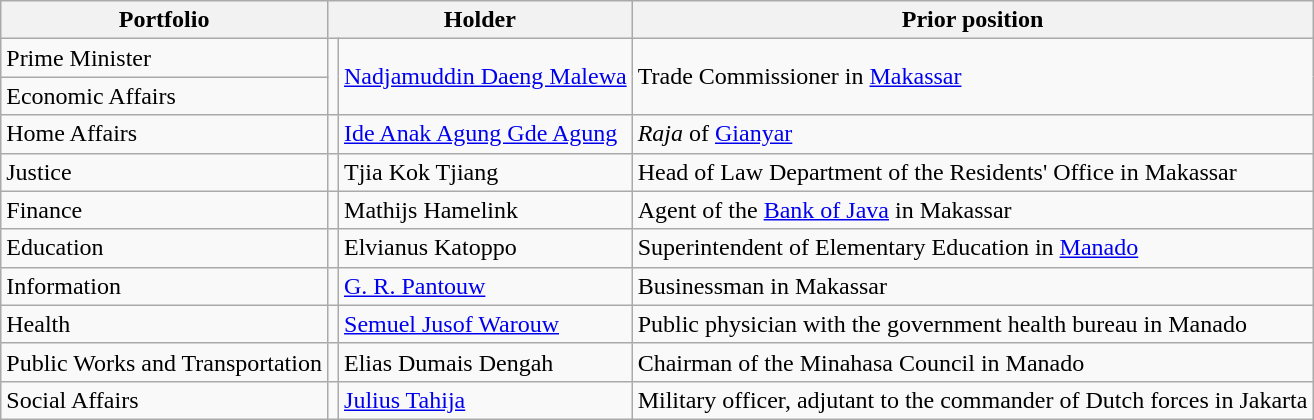<table class="wikitable">
<tr>
<th>Portfolio</th>
<th colspan="2">Holder</th>
<th>Prior position</th>
</tr>
<tr>
<td>Prime Minister</td>
<td rowspan="2"></td>
<td rowspan="2"><a href='#'>Nadjamuddin Daeng Malewa</a></td>
<td rowspan="2">Trade Commissioner in <a href='#'>Makassar</a></td>
</tr>
<tr>
<td>Economic Affairs</td>
</tr>
<tr>
<td>Home Affairs</td>
<td></td>
<td><a href='#'>Ide Anak Agung Gde Agung</a></td>
<td><em>Raja</em> of <a href='#'>Gianyar</a></td>
</tr>
<tr>
<td>Justice</td>
<td></td>
<td>Tjia Kok Tjiang</td>
<td>Head of Law Department of the Residents' Office in Makassar</td>
</tr>
<tr>
<td>Finance</td>
<td></td>
<td>Mathijs Hamelink</td>
<td>Agent of the <a href='#'>Bank of Java</a> in Makassar</td>
</tr>
<tr>
<td>Education</td>
<td></td>
<td>Elvianus Katoppo</td>
<td>Superintendent of Elementary Education in <a href='#'>Manado</a></td>
</tr>
<tr>
<td>Information</td>
<td></td>
<td><a href='#'>G. R. Pantouw</a></td>
<td>Businessman in Makassar</td>
</tr>
<tr>
<td>Health</td>
<td></td>
<td><a href='#'>Semuel Jusof Warouw</a></td>
<td>Public physician with the government health bureau in Manado</td>
</tr>
<tr>
<td>Public Works and Transportation</td>
<td></td>
<td>Elias Dumais Dengah</td>
<td>Chairman of the Minahasa Council in Manado</td>
</tr>
<tr>
<td>Social Affairs</td>
<td></td>
<td><a href='#'>Julius Tahija</a></td>
<td>Military officer, adjutant to the commander of Dutch forces in Jakarta</td>
</tr>
</table>
